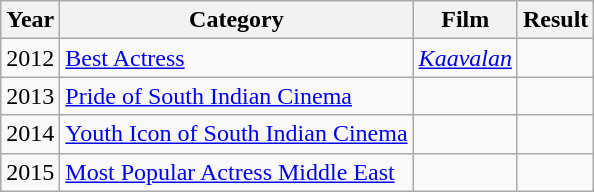<table class="wikitable sortable">
<tr>
<th>Year</th>
<th>Category</th>
<th>Film</th>
<th>Result</th>
</tr>
<tr>
<td>2012</td>
<td><a href='#'>Best Actress</a></td>
<td><em><a href='#'>Kaavalan</a></em></td>
<td></td>
</tr>
<tr>
<td>2013</td>
<td><a href='#'>Pride of South Indian Cinema</a></td>
<td></td>
<td></td>
</tr>
<tr>
<td>2014</td>
<td><a href='#'>Youth Icon of South Indian Cinema</a></td>
<td></td>
<td></td>
</tr>
<tr>
<td>2015</td>
<td><a href='#'>Most Popular Actress Middle East</a></td>
<td></td>
<td></td>
</tr>
</table>
